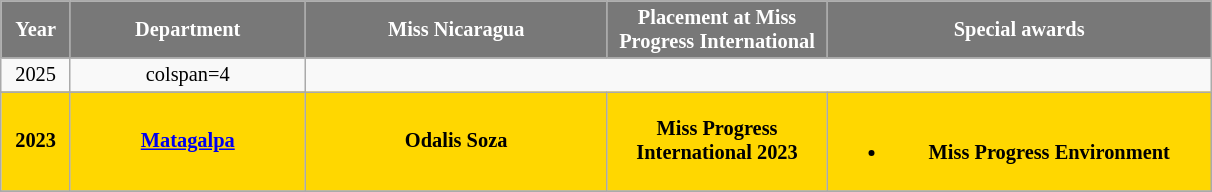<table class="wikitable " style="font-size: 85%; text-align:center">
<tr>
<th width="40" style="background-color:#787878;color:#FFFFFF;">Year</th>
<th width="150" style="background-color:#787878;color:#FFFFFF;">Department</th>
<th width="195" style="background-color:#787878;color:#FFFFFF;">Miss Nicaragua</th>
<th width="140" style="background-color:#787878;color:#FFFFFF;">Placement at Miss Progress International</th>
<th width="250" style="background-color:#787878;color:#FFFFFF;">Special awards</th>
</tr>
<tr>
<td>2025</td>
<td>colspan=4 </td>
</tr>
<tr>
</tr>
<tr style="background-color:GOLD; font-weight: bold";">
<td>2023</td>
<td><a href='#'>Matagalpa</a></td>
<td>Odalis Soza</td>
<td>Miss Progress International 2023</td>
<td><br><ul><li>Miss Progress Environment</li></ul></td>
</tr>
<tr>
</tr>
</table>
